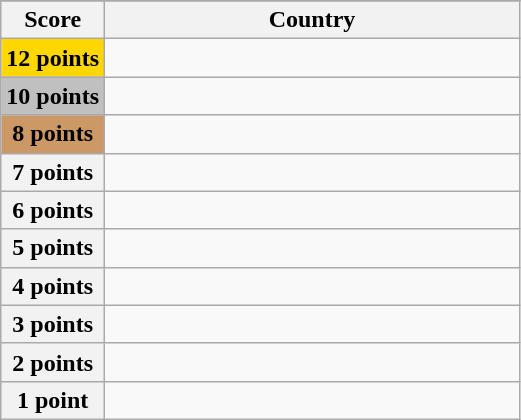<table class="wikitable">
<tr>
</tr>
<tr>
<th scope="col" width="20%">Score</th>
<th scope="col">Country</th>
</tr>
<tr>
<th scope="row" style="background:gold">12 points</th>
<td></td>
</tr>
<tr>
<th scope="row" style="background:silver">10 points</th>
<td></td>
</tr>
<tr>
<th scope="row" style="background:#CC9966">8 points</th>
<td></td>
</tr>
<tr>
<th scope="row">7 points</th>
<td></td>
</tr>
<tr>
<th scope="row">6 points</th>
<td></td>
</tr>
<tr>
<th scope="row">5 points</th>
<td></td>
</tr>
<tr>
<th scope="row">4 points</th>
<td></td>
</tr>
<tr>
<th scope="row">3 points</th>
<td></td>
</tr>
<tr>
<th scope="row">2 points</th>
<td></td>
</tr>
<tr>
<th scope="row">1 point</th>
<td></td>
</tr>
</table>
